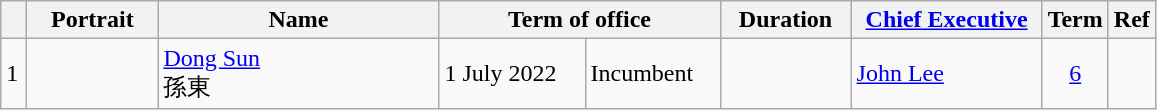<table class="wikitable"  style="text-align:left">
<tr>
<th width=10px></th>
<th width=80px>Portrait</th>
<th width=180px>Name</th>
<th width=180px colspan=2>Term of office</th>
<th width=80px>Duration</th>
<th width=120px><a href='#'>Chief Executive</a></th>
<th>Term</th>
<th>Ref</th>
</tr>
<tr>
<td bgcolor=>1</td>
<td></td>
<td><a href='#'>Dong Sun</a><br>孫東</td>
<td rowspan=2>1 July 2022</td>
<td>Incumbent</td>
<td></td>
<td><a href='#'>John Lee</a><br></td>
<td align=center><a href='#'>6</a></td>
<td></td>
</tr>
</table>
